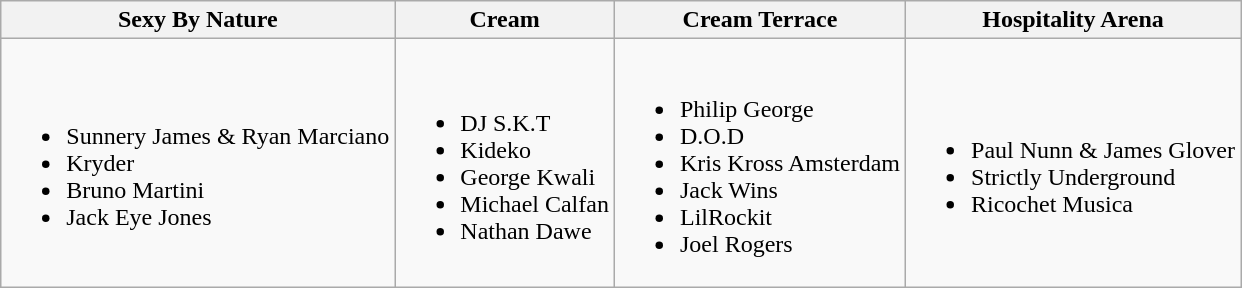<table class="wikitable">
<tr>
<th>Sexy By Nature</th>
<th>Cream</th>
<th>Cream Terrace</th>
<th>Hospitality Arena</th>
</tr>
<tr>
<td><br><ul><li>Sunnery James & Ryan Marciano</li><li>Kryder</li><li>Bruno Martini</li><li>Jack Eye Jones</li></ul></td>
<td><br><ul><li>DJ S.K.T</li><li>Kideko</li><li>George Kwali</li><li>Michael Calfan</li><li>Nathan Dawe</li></ul></td>
<td><br><ul><li>Philip George</li><li>D.O.D</li><li>Kris Kross Amsterdam</li><li>Jack Wins</li><li>LilRockit</li><li>Joel Rogers</li></ul></td>
<td><br><ul><li>Paul Nunn & James Glover</li><li>Strictly Underground</li><li>Ricochet Musica</li></ul></td>
</tr>
</table>
